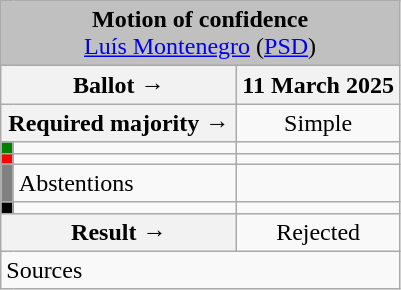<table class="wikitable" style="text-align:center;">
<tr>
<td colspan="4" align="center" bgcolor="#C0C0C0"><strong>Motion of confidence</strong><br><a href='#'>Luís Montenegro</a> (<a href='#'>PSD</a>)</td>
</tr>
<tr>
<th colspan="2" style="width:150px;">Ballot →</th>
<th>11 March 2025</th>
</tr>
<tr>
<th colspan="2">Required majority →</th>
<td>Simple</td>
</tr>
<tr>
<th style="width:1px; background:green;"></th>
<td style="text-align:left;"></td>
<td></td>
</tr>
<tr>
<th style="background:red;"></th>
<td style="text-align:left;"></td>
<td></td>
</tr>
<tr>
<th style="background:gray;"></th>
<td style="text-align:left;">Abstentions</td>
<td></td>
</tr>
<tr>
<th style="background:black;"></th>
<td style="text-align:left;"></td>
<td></td>
</tr>
<tr>
<th colspan="2">Result →</th>
<td>Rejected </td>
</tr>
<tr>
<td style="text-align:left;" colspan="4">Sources</td>
</tr>
</table>
